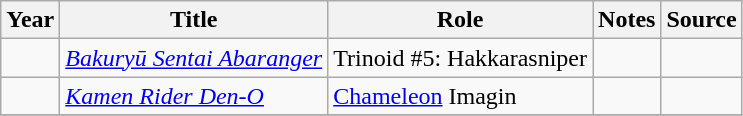<table class="wikitable sortable plainrowheaders">
<tr>
<th>Year</th>
<th>Title</th>
<th>Role</th>
<th class="unsortable">Notes</th>
<th class="unsortable">Source</th>
</tr>
<tr>
<td></td>
<td><em><a href='#'>Bakuryū Sentai Abaranger</a></em></td>
<td>Trinoid #5: Hakkarasniper</td>
<td></td>
<td></td>
</tr>
<tr>
<td></td>
<td><em><a href='#'>Kamen Rider Den-O</a></em></td>
<td><a href='#'>Chameleon</a> Imagin</td>
<td></td>
<td></td>
</tr>
<tr>
</tr>
</table>
